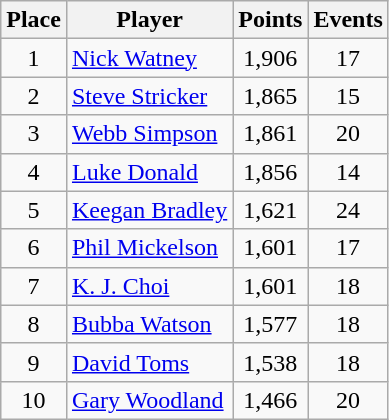<table class="wikitable">
<tr>
<th>Place</th>
<th>Player</th>
<th>Points</th>
<th>Events</th>
</tr>
<tr>
<td align=center>1</td>
<td> <a href='#'>Nick Watney</a></td>
<td align=center>1,906</td>
<td align=center>17</td>
</tr>
<tr>
<td align=center>2</td>
<td> <a href='#'>Steve Stricker</a></td>
<td align=center>1,865</td>
<td align=center>15</td>
</tr>
<tr>
<td align=center>3</td>
<td> <a href='#'>Webb Simpson</a></td>
<td align=center>1,861</td>
<td align=center>20</td>
</tr>
<tr>
<td align=center>4</td>
<td> <a href='#'>Luke Donald</a></td>
<td align=center>1,856</td>
<td align=center>14</td>
</tr>
<tr>
<td align=center>5</td>
<td> <a href='#'>Keegan Bradley</a></td>
<td align=center>1,621</td>
<td align=center>24</td>
</tr>
<tr>
<td align=center>6</td>
<td> <a href='#'>Phil Mickelson</a></td>
<td align=center>1,601</td>
<td align=center>17</td>
</tr>
<tr>
<td align=center>7</td>
<td> <a href='#'>K. J. Choi</a></td>
<td align=center>1,601</td>
<td align=center>18</td>
</tr>
<tr>
<td align=center>8</td>
<td> <a href='#'>Bubba Watson</a></td>
<td align=center>1,577</td>
<td align=center>18</td>
</tr>
<tr>
<td align=center>9</td>
<td> <a href='#'>David Toms</a></td>
<td align=center>1,538</td>
<td align=center>18</td>
</tr>
<tr>
<td align=center>10</td>
<td> <a href='#'>Gary Woodland</a></td>
<td align=center>1,466</td>
<td align=center>20</td>
</tr>
</table>
